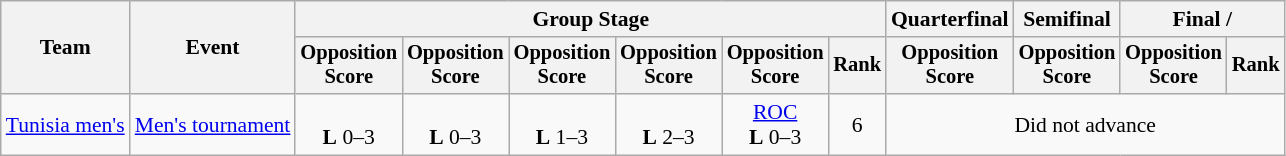<table class=wikitable style=font-size:90%>
<tr>
<th rowspan=2>Team</th>
<th rowspan=2>Event</th>
<th colspan=6>Group Stage</th>
<th>Quarterfinal</th>
<th>Semifinal</th>
<th colspan=2>Final / </th>
</tr>
<tr style=font-size:95%>
<th>Opposition<br>Score</th>
<th>Opposition<br>Score</th>
<th>Opposition<br>Score</th>
<th>Opposition<br>Score</th>
<th>Opposition<br>Score</th>
<th>Rank</th>
<th>Opposition<br>Score</th>
<th>Opposition<br>Score</th>
<th>Opposition<br>Score</th>
<th>Rank</th>
</tr>
<tr align=center>
<td align=left><a href='#'>Tunisia men's</a></td>
<td align=left><a href='#'>Men's tournament</a></td>
<td><br><strong>L</strong> 0–3</td>
<td><br><strong>L</strong> 0–3</td>
<td><br><strong>L</strong> 1–3</td>
<td><br><strong>L</strong> 2–3</td>
<td> <a href='#'>ROC</a><br><strong>L</strong> 0–3</td>
<td>6</td>
<td colspan="4">Did not advance</td>
</tr>
</table>
